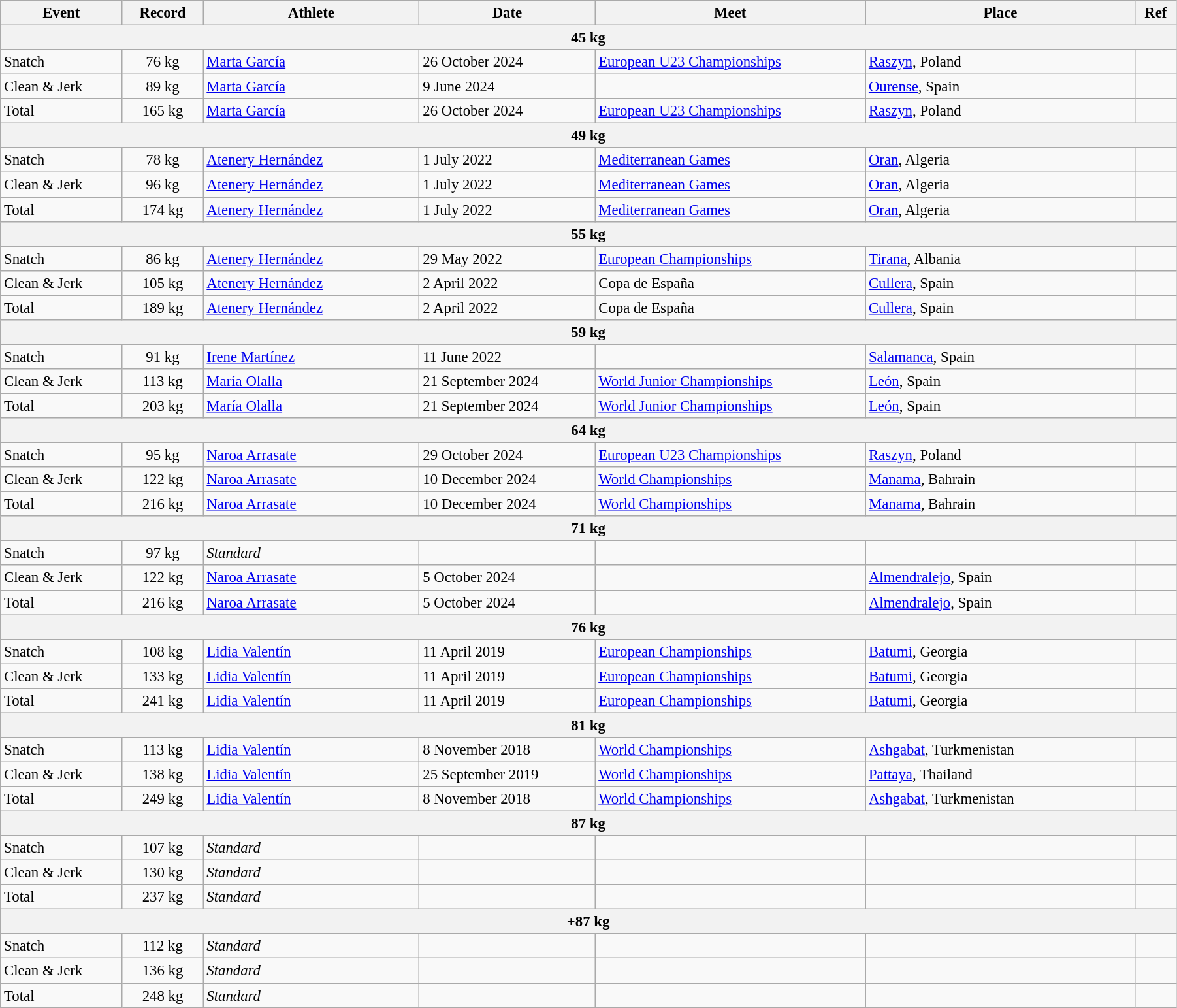<table class="wikitable" style="font-size:95%; width: 95%;">
<tr>
<th width=9%>Event</th>
<th width=6%>Record</th>
<th width=16%>Athlete</th>
<th width=13%>Date</th>
<th width=20%>Meet</th>
<th width=20%>Place</th>
<th width=3%>Ref</th>
</tr>
<tr bgcolor="#DDDDDD">
<th colspan=7>45 kg</th>
</tr>
<tr>
<td>Snatch</td>
<td align="center">76 kg</td>
<td><a href='#'>Marta García</a></td>
<td>26 October 2024</td>
<td><a href='#'>European U23 Championships</a></td>
<td><a href='#'>Raszyn</a>, Poland</td>
<td></td>
</tr>
<tr>
<td>Clean & Jerk</td>
<td align="center">89 kg</td>
<td><a href='#'>Marta García</a></td>
<td>9 June 2024</td>
<td></td>
<td><a href='#'>Ourense</a>, Spain</td>
<td></td>
</tr>
<tr>
<td>Total</td>
<td align="center">165 kg</td>
<td><a href='#'>Marta García</a></td>
<td>26 October 2024</td>
<td><a href='#'>European U23 Championships</a></td>
<td><a href='#'>Raszyn</a>, Poland</td>
<td></td>
</tr>
<tr bgcolor="#DDDDDD">
<th colspan=7>49 kg</th>
</tr>
<tr>
<td>Snatch</td>
<td align="center">78 kg</td>
<td><a href='#'>Atenery Hernández</a></td>
<td>1 July 2022</td>
<td><a href='#'>Mediterranean Games</a></td>
<td><a href='#'>Oran</a>, Algeria</td>
<td></td>
</tr>
<tr>
<td>Clean & Jerk</td>
<td align="center">96 kg</td>
<td><a href='#'>Atenery Hernández</a></td>
<td>1 July 2022</td>
<td><a href='#'>Mediterranean Games</a></td>
<td><a href='#'>Oran</a>, Algeria</td>
<td></td>
</tr>
<tr>
<td>Total</td>
<td align="center">174 kg</td>
<td><a href='#'>Atenery Hernández</a></td>
<td>1 July 2022</td>
<td><a href='#'>Mediterranean Games</a></td>
<td><a href='#'>Oran</a>, Algeria</td>
<td></td>
</tr>
<tr bgcolor="#DDDDDD">
<th colspan=7>55 kg</th>
</tr>
<tr>
<td>Snatch</td>
<td align="center">86 kg</td>
<td><a href='#'>Atenery Hernández</a></td>
<td>29 May 2022</td>
<td><a href='#'>European Championships</a></td>
<td><a href='#'>Tirana</a>, Albania</td>
<td></td>
</tr>
<tr>
<td>Clean & Jerk</td>
<td align="center">105 kg</td>
<td><a href='#'>Atenery Hernández</a></td>
<td>2 April 2022</td>
<td>Copa de España</td>
<td><a href='#'>Cullera</a>, Spain</td>
<td></td>
</tr>
<tr>
<td>Total</td>
<td align="center">189 kg</td>
<td><a href='#'>Atenery Hernández</a></td>
<td>2 April 2022</td>
<td>Copa de España</td>
<td><a href='#'>Cullera</a>, Spain</td>
<td></td>
</tr>
<tr bgcolor="#DDDDDD">
<th colspan=7>59 kg</th>
</tr>
<tr>
<td>Snatch</td>
<td align="center">91 kg</td>
<td><a href='#'>Irene Martínez</a></td>
<td>11 June 2022</td>
<td></td>
<td><a href='#'>Salamanca</a>, Spain</td>
<td></td>
</tr>
<tr>
<td>Clean & Jerk</td>
<td align="center">113 kg</td>
<td><a href='#'>María Olalla</a></td>
<td>21 September 2024</td>
<td><a href='#'>World Junior Championships</a></td>
<td><a href='#'>León</a>, Spain</td>
<td></td>
</tr>
<tr>
<td>Total</td>
<td align="center">203 kg</td>
<td><a href='#'>María Olalla</a></td>
<td>21 September 2024</td>
<td><a href='#'>World Junior Championships</a></td>
<td><a href='#'>León</a>, Spain</td>
<td></td>
</tr>
<tr bgcolor="#DDDDDD">
<th colspan=7>64 kg</th>
</tr>
<tr>
<td>Snatch</td>
<td align="center">95 kg</td>
<td><a href='#'>Naroa Arrasate</a></td>
<td>29 October 2024</td>
<td><a href='#'>European U23 Championships</a></td>
<td><a href='#'>Raszyn</a>, Poland</td>
<td></td>
</tr>
<tr>
<td>Clean & Jerk</td>
<td align=center>122 kg</td>
<td><a href='#'>Naroa Arrasate</a></td>
<td>10 December 2024</td>
<td><a href='#'>World Championships</a></td>
<td><a href='#'>Manama</a>, Bahrain</td>
<td></td>
</tr>
<tr>
<td>Total</td>
<td align="center">216 kg</td>
<td><a href='#'>Naroa Arrasate</a></td>
<td>10 December 2024</td>
<td><a href='#'>World Championships</a></td>
<td><a href='#'>Manama</a>, Bahrain</td>
<td></td>
</tr>
<tr bgcolor="#DDDDDD">
<th colspan=7>71 kg</th>
</tr>
<tr>
<td>Snatch</td>
<td align="center">97 kg</td>
<td><em>Standard</em></td>
<td></td>
<td></td>
<td></td>
<td></td>
</tr>
<tr>
<td>Clean & Jerk</td>
<td align="center">122 kg</td>
<td><a href='#'>Naroa Arrasate</a></td>
<td>5 October 2024</td>
<td></td>
<td><a href='#'>Almendralejo</a>, Spain</td>
<td></td>
</tr>
<tr>
<td>Total</td>
<td align="center">216 kg</td>
<td><a href='#'>Naroa Arrasate</a></td>
<td>5 October 2024</td>
<td></td>
<td><a href='#'>Almendralejo</a>, Spain</td>
<td></td>
</tr>
<tr bgcolor="#DDDDDD">
<th colspan=7>76 kg</th>
</tr>
<tr>
<td>Snatch</td>
<td align="center">108 kg</td>
<td><a href='#'>Lidia Valentín</a></td>
<td>11 April 2019</td>
<td><a href='#'>European Championships</a></td>
<td><a href='#'>Batumi</a>, Georgia</td>
<td></td>
</tr>
<tr>
<td>Clean & Jerk</td>
<td align="center">133 kg</td>
<td><a href='#'>Lidia Valentín</a></td>
<td>11 April 2019</td>
<td><a href='#'>European Championships</a></td>
<td><a href='#'>Batumi</a>, Georgia</td>
<td></td>
</tr>
<tr>
<td>Total</td>
<td align="center">241 kg</td>
<td><a href='#'>Lidia Valentín</a></td>
<td>11 April 2019</td>
<td><a href='#'>European Championships</a></td>
<td><a href='#'>Batumi</a>, Georgia</td>
<td></td>
</tr>
<tr bgcolor="#DDDDDD">
<th colspan=7>81 kg</th>
</tr>
<tr>
<td>Snatch</td>
<td align="center">113 kg</td>
<td><a href='#'>Lidia Valentín</a></td>
<td>8 November 2018</td>
<td><a href='#'>World Championships</a></td>
<td><a href='#'>Ashgabat</a>, Turkmenistan</td>
<td></td>
</tr>
<tr>
<td>Clean & Jerk</td>
<td align="center">138 kg</td>
<td><a href='#'>Lidia Valentín</a></td>
<td>25 September 2019</td>
<td><a href='#'>World Championships</a></td>
<td><a href='#'>Pattaya</a>, Thailand</td>
<td></td>
</tr>
<tr>
<td>Total</td>
<td align="center">249 kg</td>
<td><a href='#'>Lidia Valentín</a></td>
<td>8 November 2018</td>
<td><a href='#'>World Championships</a></td>
<td><a href='#'>Ashgabat</a>, Turkmenistan</td>
<td></td>
</tr>
<tr bgcolor="#DDDDDD">
<th colspan=7>87 kg</th>
</tr>
<tr>
<td>Snatch</td>
<td align="center">107 kg</td>
<td><em>Standard</em></td>
<td></td>
<td></td>
<td></td>
<td></td>
</tr>
<tr>
<td>Clean & Jerk</td>
<td align="center">130 kg</td>
<td><em>Standard</em></td>
<td></td>
<td></td>
<td></td>
<td></td>
</tr>
<tr>
<td>Total</td>
<td align="center">237 kg</td>
<td><em>Standard</em></td>
<td></td>
<td></td>
<td></td>
<td></td>
</tr>
<tr bgcolor="#DDDDDD">
<th colspan=7>+87 kg</th>
</tr>
<tr>
<td>Snatch</td>
<td align="center">112 kg</td>
<td><em>Standard</em></td>
<td></td>
<td></td>
<td></td>
<td></td>
</tr>
<tr>
<td>Clean & Jerk</td>
<td align="center">136 kg</td>
<td><em>Standard</em></td>
<td></td>
<td></td>
<td></td>
<td></td>
</tr>
<tr>
<td>Total</td>
<td align="center">248 kg</td>
<td><em>Standard</em></td>
<td></td>
<td></td>
<td></td>
<td></td>
</tr>
</table>
